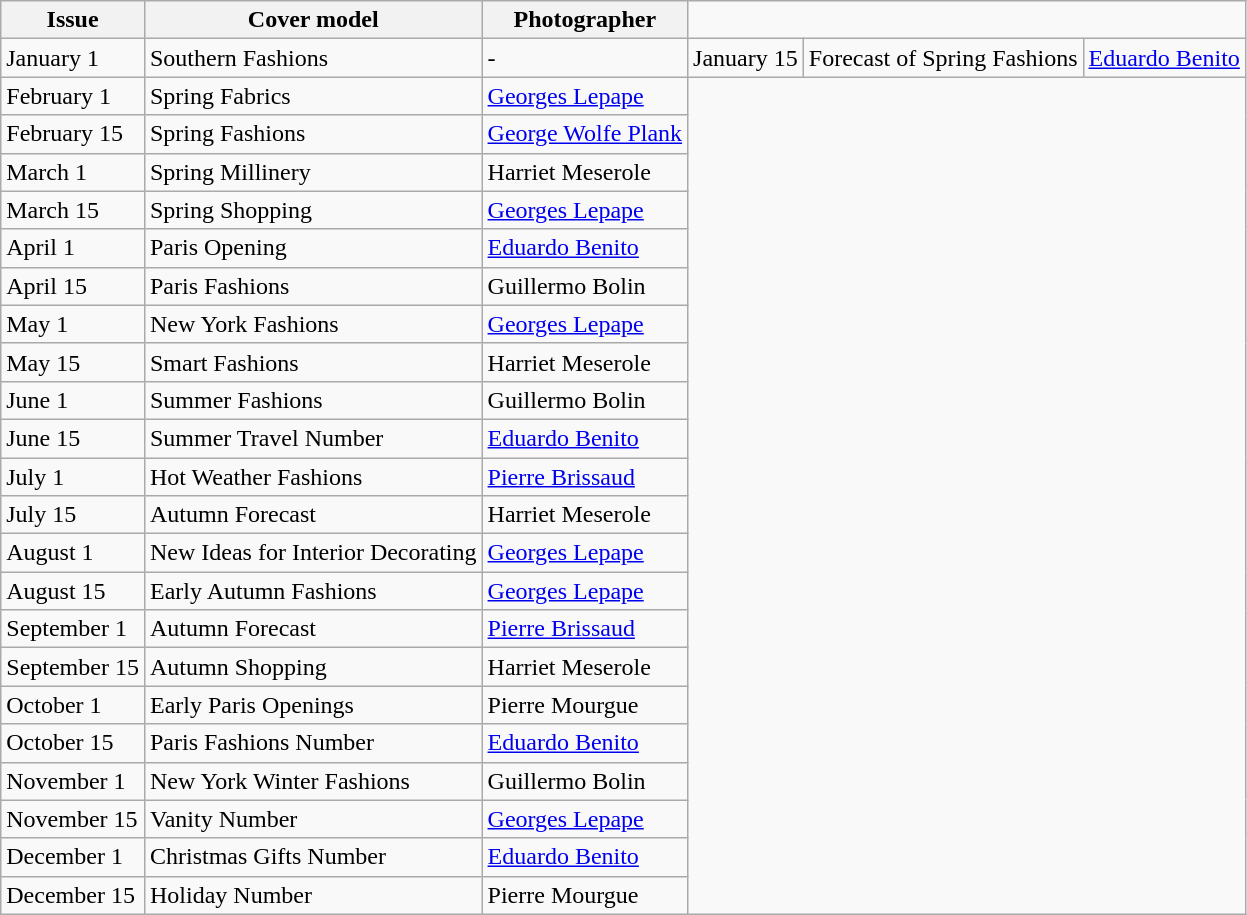<table class="sortable wikitable">
<tr>
<th>Issue</th>
<th>Cover model</th>
<th>Photographer</th>
</tr>
<tr>
<td>January 1</td>
<td>Southern Fashions</td>
<td>-</td>
<td>January 15</td>
<td>Forecast of Spring Fashions</td>
<td><a href='#'>Eduardo Benito</a></td>
</tr>
<tr>
<td>February 1</td>
<td>Spring Fabrics</td>
<td><a href='#'>Georges Lepape</a></td>
</tr>
<tr>
<td>February 15</td>
<td>Spring Fashions</td>
<td><a href='#'>George Wolfe Plank</a></td>
</tr>
<tr>
<td>March 1</td>
<td>Spring Millinery</td>
<td>Harriet Meserole</td>
</tr>
<tr>
<td>March 15</td>
<td>Spring Shopping</td>
<td><a href='#'>Georges Lepape</a></td>
</tr>
<tr>
<td>April 1</td>
<td>Paris Opening</td>
<td><a href='#'>Eduardo Benito</a></td>
</tr>
<tr>
<td>April 15</td>
<td>Paris Fashions</td>
<td>Guillermo Bolin</td>
</tr>
<tr>
<td>May 1</td>
<td>New York Fashions</td>
<td><a href='#'>Georges Lepape</a></td>
</tr>
<tr>
<td>May 15</td>
<td>Smart Fashions</td>
<td>Harriet Meserole</td>
</tr>
<tr>
<td>June 1</td>
<td>Summer Fashions</td>
<td>Guillermo Bolin</td>
</tr>
<tr>
<td>June 15</td>
<td>Summer Travel Number</td>
<td><a href='#'>Eduardo Benito</a></td>
</tr>
<tr>
<td>July 1</td>
<td>Hot Weather Fashions</td>
<td><a href='#'>Pierre Brissaud</a></td>
</tr>
<tr>
<td>July 15</td>
<td>Autumn Forecast</td>
<td>Harriet Meserole</td>
</tr>
<tr>
<td>August 1</td>
<td>New Ideas for Interior Decorating</td>
<td><a href='#'>Georges Lepape</a></td>
</tr>
<tr>
<td>August 15</td>
<td>Early Autumn Fashions</td>
<td><a href='#'>Georges Lepape</a></td>
</tr>
<tr>
<td>September 1</td>
<td>Autumn Forecast</td>
<td><a href='#'>Pierre Brissaud</a></td>
</tr>
<tr>
<td>September 15</td>
<td>Autumn Shopping</td>
<td>Harriet Meserole</td>
</tr>
<tr>
<td>October 1</td>
<td>Early Paris Openings</td>
<td>Pierre Mourgue</td>
</tr>
<tr>
<td>October 15</td>
<td>Paris Fashions Number</td>
<td><a href='#'>Eduardo Benito</a></td>
</tr>
<tr>
<td>November 1</td>
<td>New York Winter Fashions</td>
<td>Guillermo Bolin</td>
</tr>
<tr>
<td>November 15</td>
<td>Vanity Number</td>
<td><a href='#'>Georges Lepape</a></td>
</tr>
<tr>
<td>December 1</td>
<td>Christmas Gifts Number</td>
<td><a href='#'>Eduardo Benito</a></td>
</tr>
<tr>
<td>December 15</td>
<td>Holiday Number</td>
<td>Pierre Mourgue</td>
</tr>
</table>
